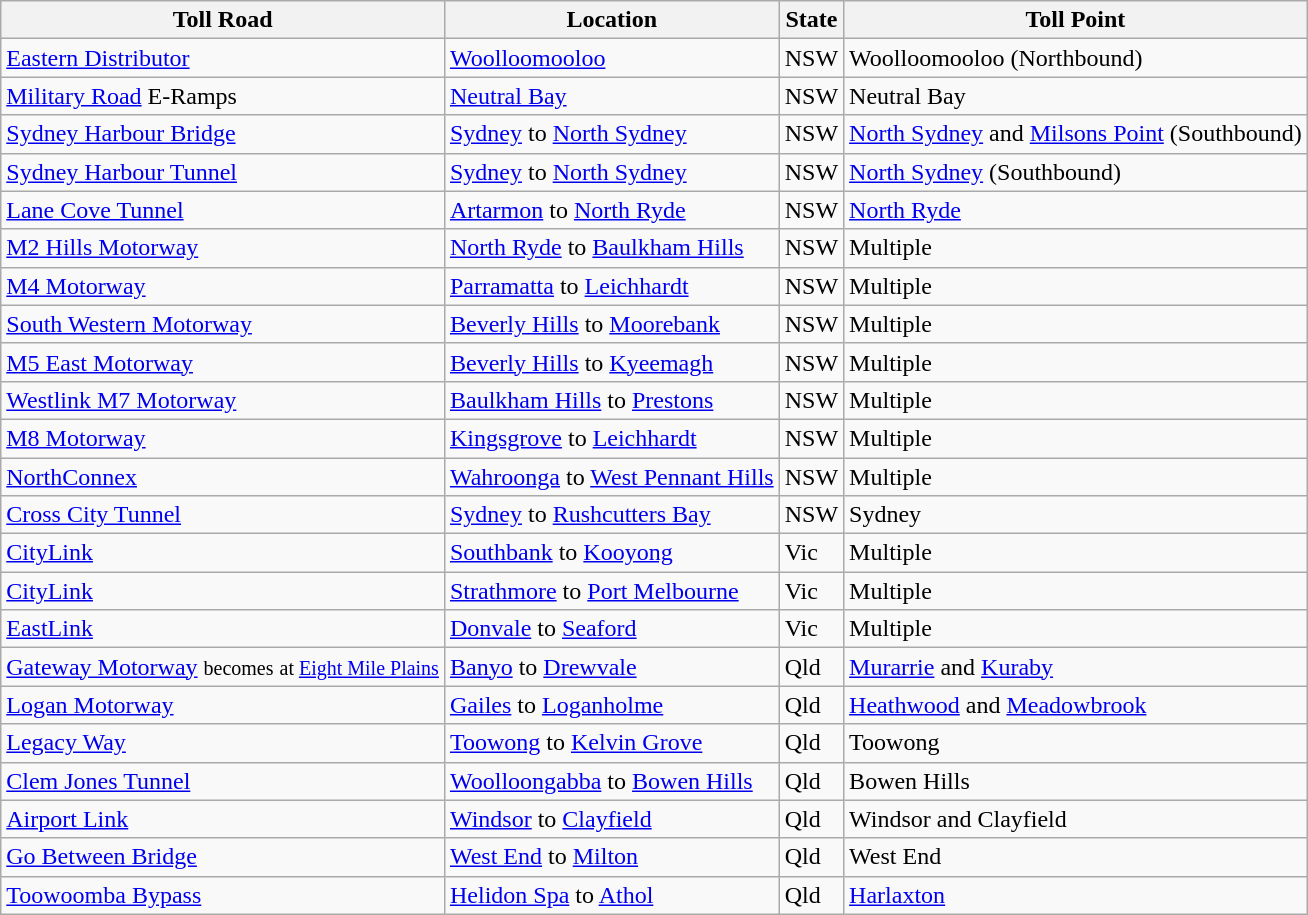<table class="wikitable sortable" border="1">
<tr>
<th>Toll Road</th>
<th>Location</th>
<th>State</th>
<th>Toll Point</th>
</tr>
<tr>
<td><a href='#'>Eastern Distributor</a> </td>
<td><a href='#'>Woolloomooloo</a></td>
<td>NSW</td>
<td>Woolloomooloo (Northbound)</td>
</tr>
<tr>
<td><a href='#'>Military Road</a> E-Ramps </td>
<td><a href='#'>Neutral Bay</a></td>
<td>NSW</td>
<td>Neutral Bay</td>
</tr>
<tr>
<td><a href='#'>Sydney Harbour Bridge</a> </td>
<td><a href='#'>Sydney</a> to <a href='#'>North Sydney</a></td>
<td>NSW</td>
<td><a href='#'>North Sydney</a> and <a href='#'>Milsons Point</a> (Southbound)</td>
</tr>
<tr>
<td><a href='#'>Sydney Harbour Tunnel</a> </td>
<td><a href='#'>Sydney</a> to <a href='#'>North Sydney</a></td>
<td>NSW</td>
<td><a href='#'>North Sydney</a> (Southbound)</td>
</tr>
<tr>
<td><a href='#'>Lane Cove Tunnel</a> </td>
<td><a href='#'>Artarmon</a> to <a href='#'>North Ryde</a></td>
<td>NSW</td>
<td><a href='#'>North Ryde</a></td>
</tr>
<tr>
<td><a href='#'>M2 Hills Motorway</a> </td>
<td><a href='#'>North Ryde</a> to <a href='#'>Baulkham Hills</a></td>
<td>NSW</td>
<td>Multiple</td>
</tr>
<tr>
<td><a href='#'>M4 Motorway</a> </td>
<td><a href='#'>Parramatta</a> to <a href='#'>Leichhardt</a></td>
<td>NSW</td>
<td>Multiple</td>
</tr>
<tr>
<td><a href='#'>South Western Motorway</a> </td>
<td><a href='#'>Beverly Hills</a> to <a href='#'>Moorebank</a></td>
<td>NSW</td>
<td>Multiple</td>
</tr>
<tr>
<td><a href='#'>M5 East Motorway</a> </td>
<td><a href='#'>Beverly Hills</a> to <a href='#'>Kyeemagh</a></td>
<td>NSW</td>
<td>Multiple</td>
</tr>
<tr>
<td><a href='#'>Westlink M7 Motorway</a> </td>
<td><a href='#'>Baulkham Hills</a> to <a href='#'>Prestons</a></td>
<td>NSW</td>
<td>Multiple</td>
</tr>
<tr>
<td><a href='#'>M8 Motorway</a> </td>
<td><a href='#'>Kingsgrove</a> to <a href='#'>Leichhardt</a></td>
<td>NSW</td>
<td>Multiple</td>
</tr>
<tr>
<td><a href='#'>NorthConnex</a> </td>
<td><a href='#'>Wahroonga</a> to <a href='#'>West Pennant Hills</a></td>
<td>NSW</td>
<td>Multiple</td>
</tr>
<tr>
<td><a href='#'>Cross City Tunnel</a></td>
<td><a href='#'>Sydney</a> to <a href='#'>Rushcutters Bay</a></td>
<td>NSW</td>
<td>Sydney</td>
</tr>
<tr>
<td><a href='#'>CityLink</a>  </td>
<td><a href='#'>Southbank</a> to <a href='#'>Kooyong</a></td>
<td>Vic</td>
<td>Multiple</td>
</tr>
<tr>
<td><a href='#'>CityLink</a>  </td>
<td><a href='#'>Strathmore</a> to <a href='#'>Port Melbourne</a></td>
<td>Vic</td>
<td>Multiple</td>
</tr>
<tr>
<td><a href='#'>EastLink</a> </td>
<td><a href='#'>Donvale</a> to <a href='#'>Seaford</a></td>
<td>Vic</td>
<td>Multiple</td>
</tr>
<tr>
<td><a href='#'>Gateway Motorway</a>  <small>becomes</small>  <small>at <a href='#'>Eight Mile Plains</a></small></td>
<td><a href='#'>Banyo</a> to <a href='#'>Drewvale</a></td>
<td>Qld</td>
<td><a href='#'>Murarrie</a> and <a href='#'>Kuraby</a></td>
</tr>
<tr>
<td><a href='#'>Logan Motorway</a> </td>
<td><a href='#'>Gailes</a> to <a href='#'>Loganholme</a></td>
<td>Qld</td>
<td><a href='#'>Heathwood</a> and <a href='#'>Meadowbrook</a></td>
</tr>
<tr>
<td><a href='#'>Legacy Way</a> </td>
<td><a href='#'>Toowong</a> to <a href='#'>Kelvin Grove</a></td>
<td>Qld</td>
<td>Toowong</td>
</tr>
<tr>
<td><a href='#'>Clem Jones Tunnel</a> </td>
<td><a href='#'>Woolloongabba</a> to <a href='#'>Bowen Hills</a></td>
<td>Qld</td>
<td>Bowen Hills</td>
</tr>
<tr>
<td><a href='#'>Airport Link</a> </td>
<td><a href='#'>Windsor</a> to <a href='#'>Clayfield</a></td>
<td>Qld</td>
<td>Windsor and Clayfield</td>
</tr>
<tr>
<td><a href='#'>Go Between Bridge</a> </td>
<td><a href='#'>West End</a> to <a href='#'>Milton</a></td>
<td>Qld</td>
<td>West End</td>
</tr>
<tr>
<td><a href='#'>Toowoomba Bypass</a> </td>
<td><a href='#'>Helidon Spa</a> to <a href='#'>Athol</a></td>
<td>Qld</td>
<td><a href='#'>Harlaxton</a></td>
</tr>
</table>
